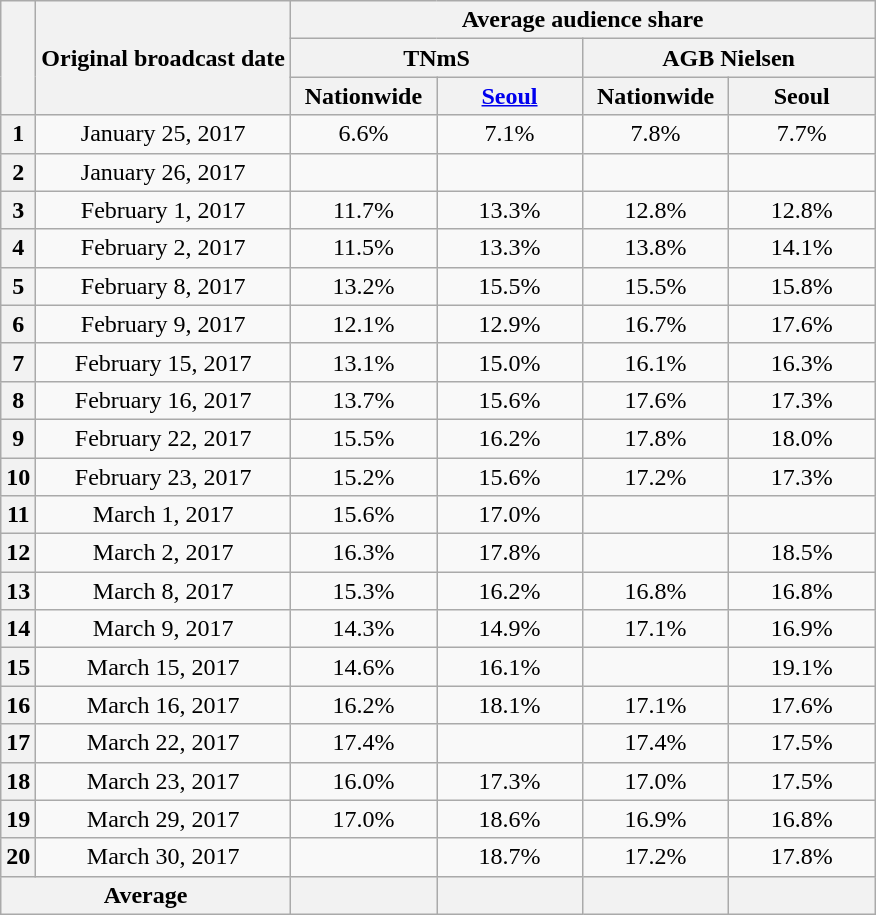<table class="wikitable" style="text-align:center">
<tr>
<th rowspan="3"></th>
<th rowspan="3">Original broadcast date</th>
<th colspan="4">Average audience share</th>
</tr>
<tr>
<th colspan="2">TNmS</th>
<th colspan="2">AGB Nielsen</th>
</tr>
<tr>
<th width="90">Nationwide</th>
<th width="90"><a href='#'>Seoul</a></th>
<th width="90">Nationwide</th>
<th width="90">Seoul</th>
</tr>
<tr>
<th>1</th>
<td>January 25, 2017</td>
<td>6.6% </td>
<td>7.1% </td>
<td>7.8% </td>
<td>7.7% </td>
</tr>
<tr>
<th>2</th>
<td>January 26, 2017</td>
<td> </td>
<td> </td>
<td> </td>
<td> </td>
</tr>
<tr>
<th>3</th>
<td>February 1, 2017</td>
<td>11.7% </td>
<td>13.3% </td>
<td>12.8% </td>
<td>12.8% </td>
</tr>
<tr>
<th>4</th>
<td>February 2, 2017</td>
<td>11.5% </td>
<td>13.3% </td>
<td>13.8% </td>
<td>14.1% </td>
</tr>
<tr>
<th>5</th>
<td>February 8, 2017</td>
<td>13.2% </td>
<td>15.5% </td>
<td>15.5% </td>
<td>15.8% </td>
</tr>
<tr>
<th>6</th>
<td>February 9, 2017</td>
<td>12.1% </td>
<td>12.9% </td>
<td>16.7% </td>
<td>17.6% </td>
</tr>
<tr>
<th>7</th>
<td>February 15, 2017</td>
<td>13.1% </td>
<td>15.0% </td>
<td>16.1% </td>
<td>16.3% </td>
</tr>
<tr>
<th>8</th>
<td>February 16, 2017</td>
<td>13.7% </td>
<td>15.6% </td>
<td>17.6% </td>
<td>17.3% </td>
</tr>
<tr>
<th>9</th>
<td>February 22, 2017</td>
<td>15.5% </td>
<td>16.2% </td>
<td>17.8% </td>
<td>18.0% </td>
</tr>
<tr>
<th>10</th>
<td>February 23, 2017</td>
<td>15.2% </td>
<td>15.6% </td>
<td>17.2% </td>
<td>17.3% </td>
</tr>
<tr>
<th>11</th>
<td>March 1, 2017</td>
<td>15.6% </td>
<td>17.0% </td>
<td> </td>
<td> </td>
</tr>
<tr>
<th>12</th>
<td>March 2, 2017</td>
<td>16.3% </td>
<td>17.8% </td>
<td> </td>
<td>18.5% </td>
</tr>
<tr>
<th>13</th>
<td>March 8, 2017</td>
<td>15.3% </td>
<td>16.2% </td>
<td>16.8% </td>
<td>16.8% </td>
</tr>
<tr>
<th>14</th>
<td>March 9, 2017</td>
<td>14.3% </td>
<td>14.9% </td>
<td>17.1% </td>
<td>16.9% </td>
</tr>
<tr>
<th>15</th>
<td>March 15, 2017</td>
<td>14.6% </td>
<td>16.1% </td>
<td> </td>
<td>19.1% </td>
</tr>
<tr>
<th>16</th>
<td>March 16, 2017</td>
<td>16.2% </td>
<td>18.1% </td>
<td>17.1% </td>
<td>17.6% </td>
</tr>
<tr>
<th>17</th>
<td>March 22, 2017</td>
<td>17.4% </td>
<td> </td>
<td>17.4% </td>
<td>17.5% </td>
</tr>
<tr>
<th>18</th>
<td>March 23, 2017</td>
<td>16.0% </td>
<td>17.3% </td>
<td>17.0% </td>
<td>17.5% </td>
</tr>
<tr>
<th>19</th>
<td>March 29, 2017</td>
<td>17.0% </td>
<td>18.6% </td>
<td>16.9% </td>
<td>16.8% </td>
</tr>
<tr>
<th>20</th>
<td>March 30, 2017</td>
<td> </td>
<td>18.7% </td>
<td>17.2% </td>
<td>17.8% </td>
</tr>
<tr>
<th colspan="2">Average</th>
<th></th>
<th></th>
<th></th>
<th></th>
</tr>
</table>
